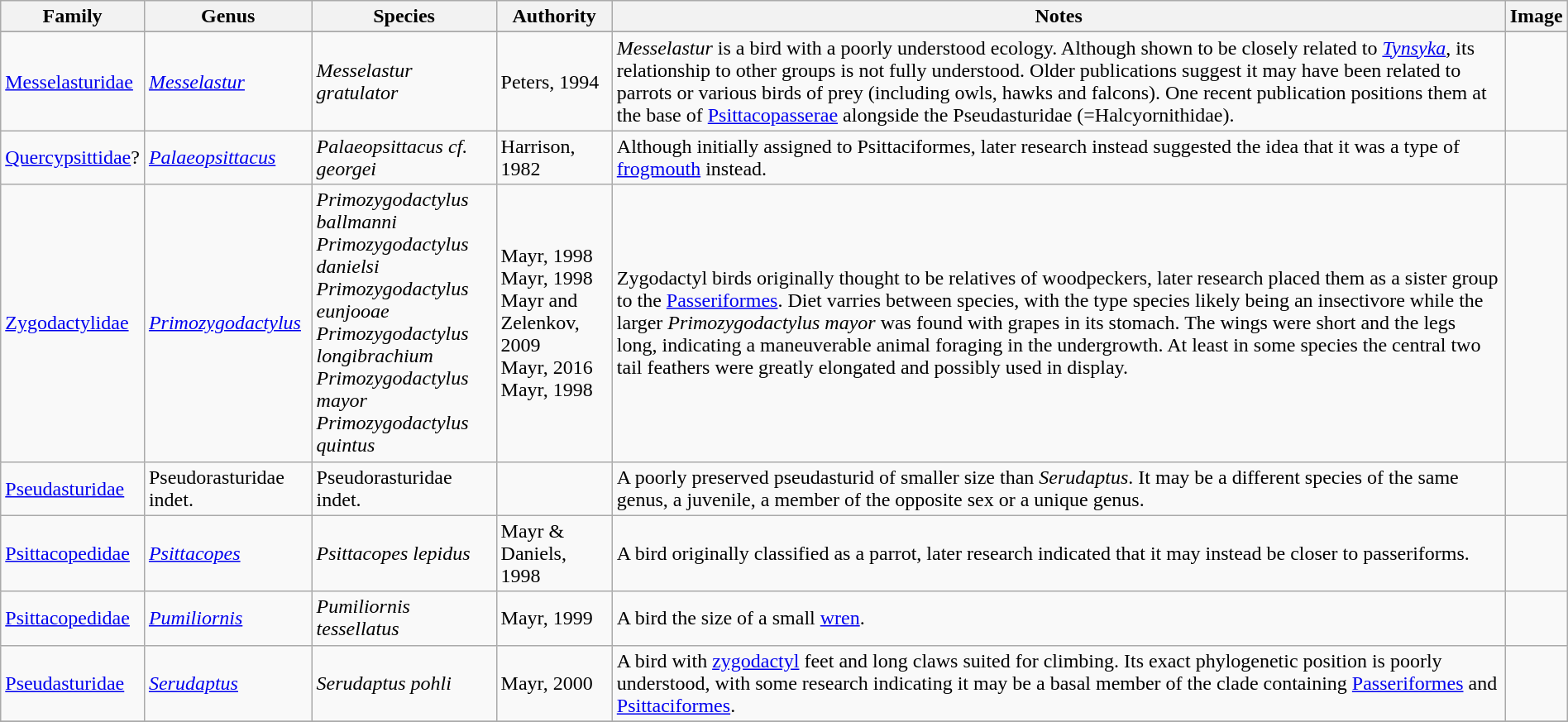<table class="wikitable" align="center" width="100%">
<tr>
<th>Family</th>
<th>Genus</th>
<th>Species</th>
<th>Authority</th>
<th>Notes</th>
<th>Image</th>
</tr>
<tr>
</tr>
<tr>
<td><a href='#'>Messelasturidae</a></td>
<td><em><a href='#'>Messelastur</a></em></td>
<td><em>Messelastur gratulator</em></td>
<td>Peters, 1994</td>
<td><em>Messelastur</em> is a bird with a poorly understood ecology. Although shown to be closely related to <em><a href='#'>Tynsyka</a></em>, its relationship to other groups is not fully understood. Older publications suggest it may have been related to parrots or various birds of prey (including owls, hawks and falcons). One recent publication positions them at the base of <a href='#'>Psittacopasserae</a> alongside the Pseudasturidae (=Halcyornithidae).</td>
<td></td>
</tr>
<tr>
<td><a href='#'>Quercypsittidae</a>?</td>
<td><em><a href='#'>Palaeopsittacus</a></em></td>
<td><em>Palaeopsittacus cf. georgei</em></td>
<td>Harrison, 1982</td>
<td>Although initially assigned to Psittaciformes, later research instead suggested the idea that it was a type of <a href='#'>frogmouth</a> instead.</td>
<td></td>
</tr>
<tr>
<td><a href='#'>Zygodactylidae</a></td>
<td><em><a href='#'>Primozygodactylus</a></em></td>
<td><em>Primozygodactylus ballmanni</em><br><em>Primozygodactylus danielsi</em><br><em>Primozygodactylus eunjooae</em><br><em>Primozygodactylus longibrachium</em><br><em>Primozygodactylus mayor</em><br><em>Primozygodactylus quintus</em></td>
<td>Mayr, 1998<br>Mayr, 1998<br>Mayr and Zelenkov, 2009<br>Mayr, 2016<br>Mayr, 1998</td>
<td>Zygodactyl birds originally thought to be relatives of woodpeckers, later research placed them as a sister group to the <a href='#'>Passeriformes</a>. Diet varries between species, with the type species likely being an insectivore while the larger <em>Primozygodactylus mayor</em> was found with grapes in its stomach. The wings were short and the legs long, indicating a maneuverable animal foraging in the undergrowth. At least in some species the central two tail feathers were greatly elongated and possibly used in display.</td>
<td></td>
</tr>
<tr>
<td><a href='#'>Pseudasturidae</a></td>
<td>Pseudorasturidae indet.</td>
<td>Pseudorasturidae indet.</td>
<td></td>
<td>A poorly preserved pseudasturid of smaller size than <em>Serudaptus</em>. It may be a different species of the same genus, a juvenile, a member of the opposite sex or a unique genus.</td>
<td></td>
</tr>
<tr>
<td><a href='#'>Psittacopedidae</a></td>
<td><em><a href='#'>Psittacopes</a></em></td>
<td><em>Psittacopes lepidus</em></td>
<td>Mayr & Daniels, 1998</td>
<td>A bird originally classified as a parrot, later research indicated that it may instead be closer to passeriforms.</td>
<td></td>
</tr>
<tr>
<td><a href='#'>Psittacopedidae</a></td>
<td><em><a href='#'>Pumiliornis</a></em></td>
<td><em>Pumiliornis tessellatus</em></td>
<td>Mayr, 1999</td>
<td>A bird the size of a small <a href='#'>wren</a>.</td>
<td></td>
</tr>
<tr>
<td><a href='#'>Pseudasturidae</a></td>
<td><em><a href='#'>Serudaptus</a></em></td>
<td><em>Serudaptus pohli</em></td>
<td>Mayr, 2000</td>
<td>A bird with <a href='#'>zygodactyl</a> feet and long claws suited for climbing. Its exact phylogenetic position is poorly understood, with some research indicating it may be a basal member of the clade containing <a href='#'>Passeriformes</a> and <a href='#'>Psittaciformes</a>.</td>
<td></td>
</tr>
<tr>
</tr>
</table>
